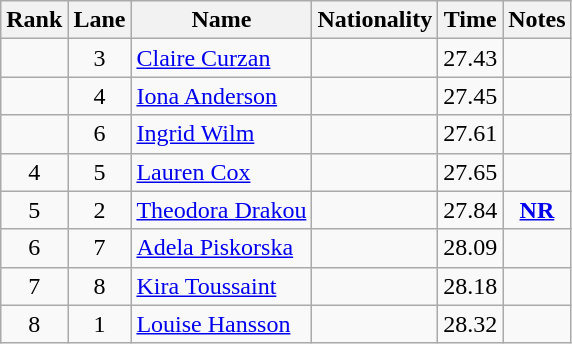<table class="wikitable sortable" style="text-align:center">
<tr>
<th>Rank</th>
<th>Lane</th>
<th>Name</th>
<th>Nationality</th>
<th>Time</th>
<th>Notes</th>
</tr>
<tr>
<td></td>
<td>3</td>
<td align=left><a href='#'>Claire Curzan</a></td>
<td align=left></td>
<td>27.43</td>
<td></td>
</tr>
<tr>
<td></td>
<td>4</td>
<td align=left><a href='#'>Iona Anderson</a></td>
<td align=left></td>
<td>27.45</td>
<td></td>
</tr>
<tr>
<td></td>
<td>6</td>
<td align=left><a href='#'>Ingrid Wilm</a></td>
<td align=left></td>
<td>27.61</td>
<td></td>
</tr>
<tr>
<td>4</td>
<td>5</td>
<td align=left><a href='#'>Lauren Cox</a></td>
<td align=left></td>
<td>27.65</td>
<td></td>
</tr>
<tr>
<td>5</td>
<td>2</td>
<td align=left><a href='#'>Theodora Drakou</a></td>
<td align=left></td>
<td>27.84</td>
<td><strong><a href='#'>NR</a></strong></td>
</tr>
<tr>
<td>6</td>
<td>7</td>
<td align=left><a href='#'>Adela Piskorska</a></td>
<td align=left></td>
<td>28.09</td>
<td></td>
</tr>
<tr>
<td>7</td>
<td>8</td>
<td align=left><a href='#'>Kira Toussaint</a></td>
<td align=left></td>
<td>28.18</td>
<td></td>
</tr>
<tr>
<td>8</td>
<td>1</td>
<td align=left><a href='#'>Louise Hansson</a></td>
<td align=left></td>
<td>28.32</td>
<td></td>
</tr>
</table>
